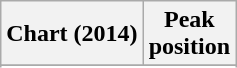<table class="wikitable sortable plainrowheaders" style="text-align:center">
<tr>
<th scope="col">Chart (2014)</th>
<th scope="col">Peak<br> position</th>
</tr>
<tr>
</tr>
<tr>
</tr>
</table>
